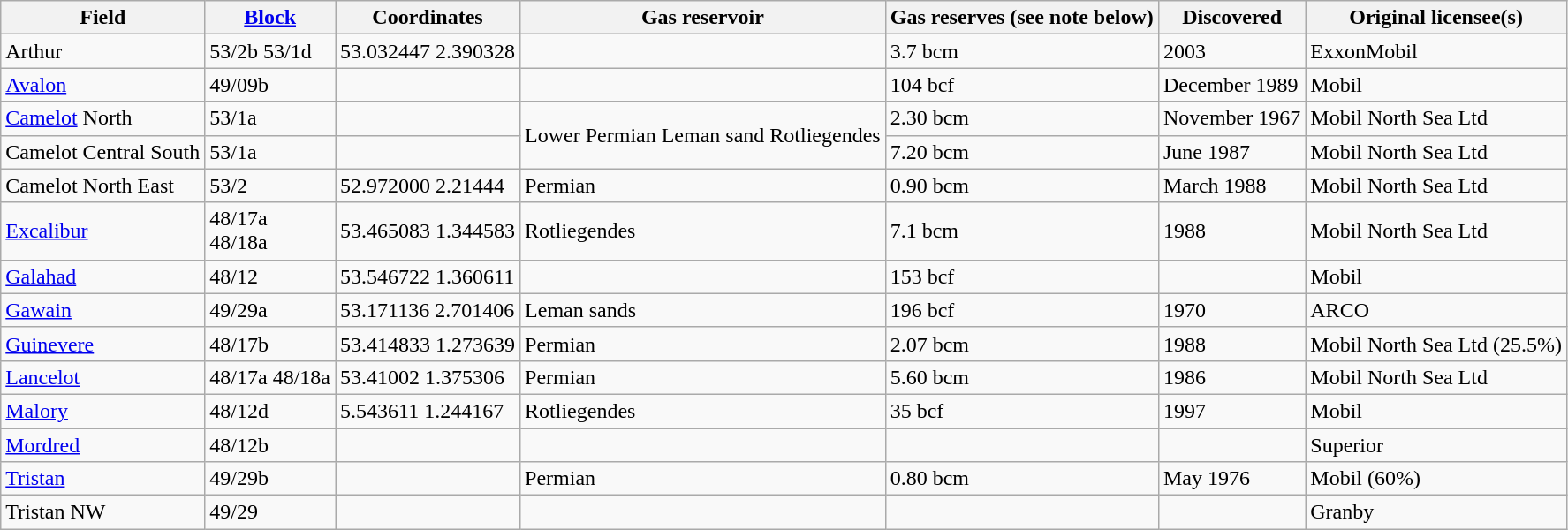<table class="wikitable">
<tr>
<th>Field</th>
<th><a href='#'>Block</a></th>
<th>Coordinates</th>
<th>Gas  reservoir</th>
<th>Gas  reserves (see note below)</th>
<th>Discovered</th>
<th>Original  licensee(s)</th>
</tr>
<tr>
<td>Arthur</td>
<td>53/2b  53/1d</td>
<td>53.032447  2.390328</td>
<td></td>
<td>3.7  bcm</td>
<td>2003</td>
<td>ExxonMobil</td>
</tr>
<tr>
<td><a href='#'>Avalon</a></td>
<td>49/09b</td>
<td></td>
<td></td>
<td>104 bcf</td>
<td>December  1989</td>
<td>Mobil</td>
</tr>
<tr>
<td><a href='#'>Camelot</a>  North</td>
<td>53/1a</td>
<td></td>
<td rowspan="2">Lower  Permian Leman sand Rotliegendes</td>
<td>2.30  bcm</td>
<td>November  1967</td>
<td>Mobil  North Sea Ltd</td>
</tr>
<tr>
<td>Camelot  Central South</td>
<td>53/1a</td>
<td></td>
<td>7.20  bcm</td>
<td>June  1987</td>
<td>Mobil  North Sea Ltd</td>
</tr>
<tr>
<td>Camelot  North East</td>
<td>53/2</td>
<td>52.972000  2.21444</td>
<td>Permian</td>
<td>0.90  bcm</td>
<td>March  1988</td>
<td>Mobil  North Sea Ltd</td>
</tr>
<tr>
<td><a href='#'>Excalibur</a></td>
<td>48/17a<br>48/18a</td>
<td>53.465083  1.344583</td>
<td>Rotliegendes</td>
<td>7.1  bcm</td>
<td>1988</td>
<td>Mobil  North Sea Ltd</td>
</tr>
<tr>
<td><a href='#'>Galahad</a></td>
<td>48/12</td>
<td>53.546722  1.360611</td>
<td></td>
<td>153  bcf</td>
<td></td>
<td>Mobil</td>
</tr>
<tr>
<td><a href='#'>Gawain</a></td>
<td>49/29a</td>
<td>53.171136  2.701406</td>
<td>Leman  sands</td>
<td>196  bcf</td>
<td>1970</td>
<td>ARCO</td>
</tr>
<tr>
<td><a href='#'>Guinevere</a></td>
<td>48/17b</td>
<td>53.414833  1.273639</td>
<td>Permian</td>
<td>2.07  bcm</td>
<td>1988</td>
<td>Mobil  North Sea Ltd (25.5%)</td>
</tr>
<tr>
<td><a href='#'>Lancelot</a></td>
<td>48/17a  48/18a</td>
<td>53.41002  1.375306</td>
<td>Permian</td>
<td>5.60  bcm</td>
<td>1986</td>
<td>Mobil  North Sea Ltd</td>
</tr>
<tr>
<td><a href='#'>Malory</a></td>
<td>48/12d</td>
<td>5.543611  1.244167</td>
<td>Rotliegendes</td>
<td>35  bcf</td>
<td>1997</td>
<td>Mobil</td>
</tr>
<tr>
<td><a href='#'>Mordred</a></td>
<td>48/12b</td>
<td></td>
<td></td>
<td></td>
<td></td>
<td>Superior</td>
</tr>
<tr>
<td><a href='#'>Tristan</a></td>
<td>49/29b</td>
<td></td>
<td>Permian</td>
<td>0.80  bcm</td>
<td>May  1976</td>
<td>Mobil  (60%)</td>
</tr>
<tr>
<td>Tristan NW</td>
<td>49/29</td>
<td></td>
<td></td>
<td></td>
<td></td>
<td>Granby</td>
</tr>
</table>
